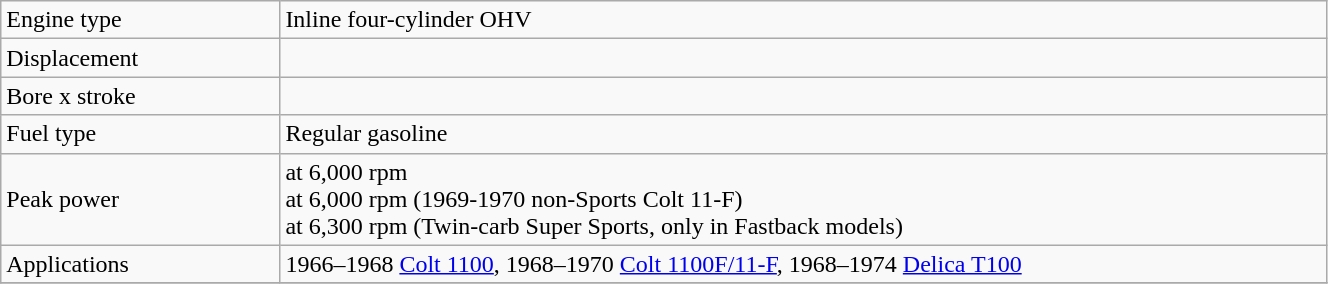<table class="wikitable" style="width:70%;">
<tr>
<td style="width:16%;">Engine type</td>
<td style="width:60%;">Inline four-cylinder OHV</td>
</tr>
<tr>
<td>Displacement</td>
<td></td>
</tr>
<tr>
<td>Bore x stroke</td>
<td></td>
</tr>
<tr>
<td>Fuel type</td>
<td>Regular gasoline</td>
</tr>
<tr>
<td>Peak power</td>
<td> at 6,000 rpm<br> at 6,000 rpm (1969-1970 non-Sports Colt 11-F)<br> at 6,300 rpm (Twin-carb Super Sports, only in Fastback models)</td>
</tr>
<tr>
<td>Applications</td>
<td>1966–1968 <a href='#'>Colt 1100</a>, 1968–1970 <a href='#'>Colt 1100F/11-F</a>, 1968–1974 <a href='#'>Delica T100</a></td>
</tr>
<tr>
</tr>
</table>
